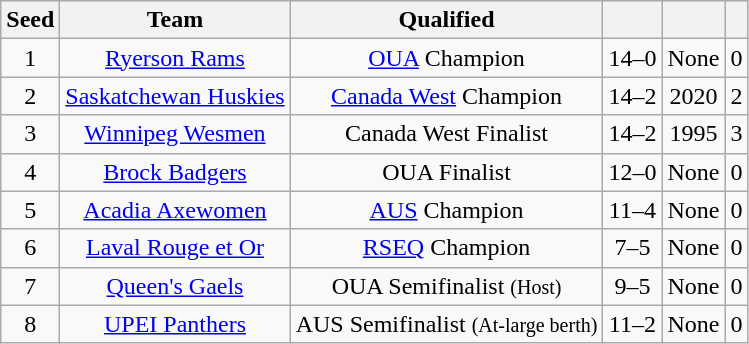<table class="wikitable sortable" style="text-align: center;">
<tr bgcolor="#efefef" align=center>
<th align=left>Seed</th>
<th align=left>Team</th>
<th align=left>Qualified</th>
<th align=left></th>
<th align=left></th>
<th align=left></th>
</tr>
<tr align=center>
<td>1</td>
<td><a href='#'>Ryerson Rams</a></td>
<td><a href='#'>OUA</a> Champion</td>
<td>14–0</td>
<td>None</td>
<td>0</td>
</tr>
<tr align=center>
<td>2</td>
<td><a href='#'>Saskatchewan Huskies</a></td>
<td><a href='#'>Canada West</a> Champion</td>
<td>14–2</td>
<td>2020</td>
<td>2</td>
</tr>
<tr align=center>
<td>3</td>
<td><a href='#'>Winnipeg Wesmen</a></td>
<td>Canada West Finalist</td>
<td>14–2</td>
<td>1995</td>
<td>3</td>
</tr>
<tr align=center>
<td>4</td>
<td><a href='#'>Brock Badgers</a></td>
<td>OUA Finalist</td>
<td>12–0</td>
<td>None</td>
<td>0</td>
</tr>
<tr align=center>
<td>5</td>
<td><a href='#'>Acadia Axewomen</a></td>
<td><a href='#'>AUS</a> Champion</td>
<td>11–4</td>
<td>None</td>
<td>0</td>
</tr>
<tr align=center>
<td>6</td>
<td><a href='#'>Laval Rouge et Or</a></td>
<td><a href='#'>RSEQ</a> Champion</td>
<td>7–5</td>
<td>None</td>
<td>0</td>
</tr>
<tr align=center>
<td>7</td>
<td><a href='#'>Queen's Gaels</a></td>
<td>OUA Semifinalist <small>(Host)</small></td>
<td>9–5</td>
<td>None</td>
<td>0</td>
</tr>
<tr align=center>
<td>8</td>
<td><a href='#'>UPEI Panthers</a></td>
<td>AUS Semifinalist <small>(At-large berth)</small></td>
<td>11–2</td>
<td>None</td>
<td>0</td>
</tr>
</table>
